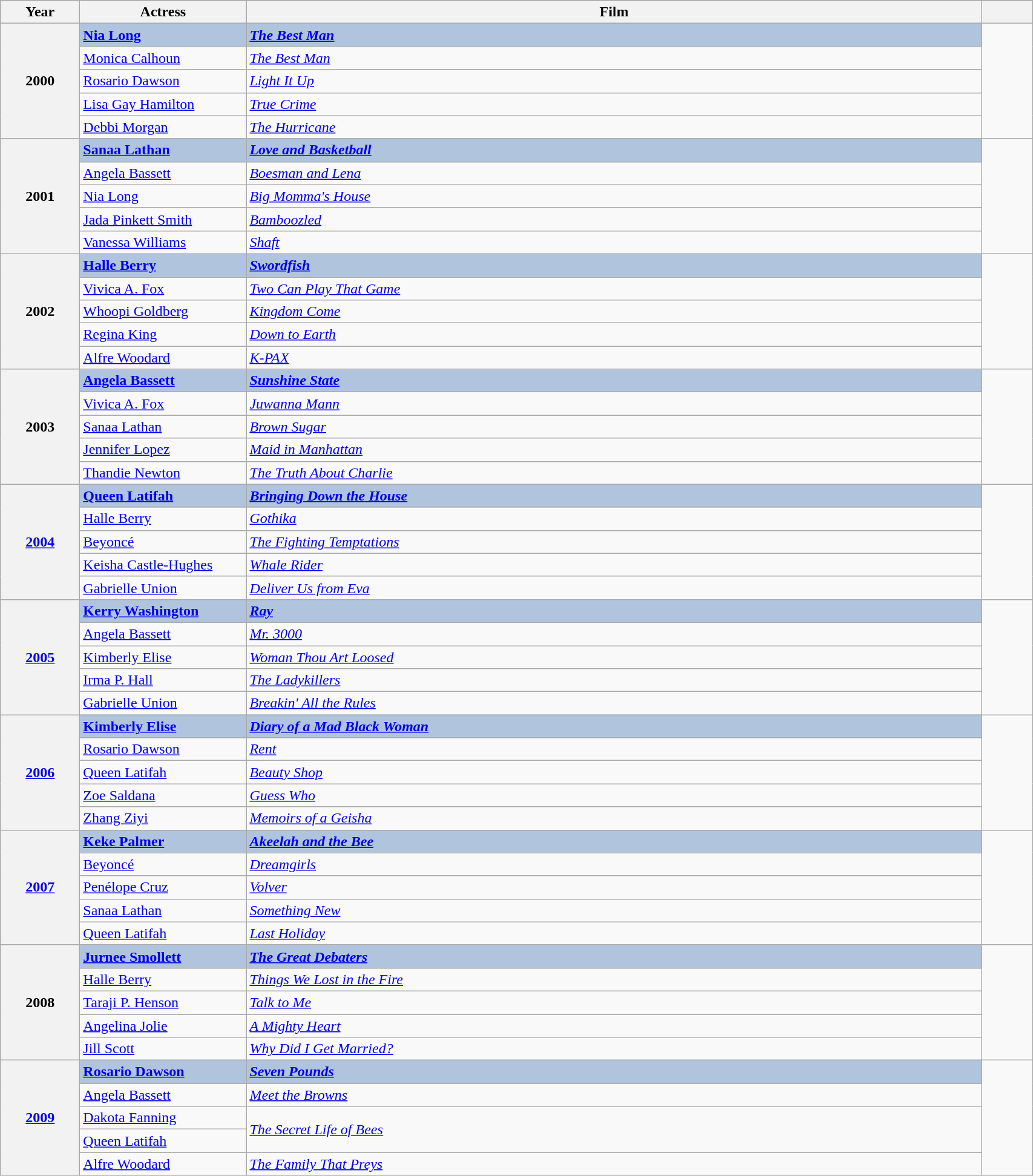<table class="wikitable" style="width:90%;">
<tr style="background:#bebebe;">
<th scope="col" style="width:5em;">Year</th>
<th scope="col" style="width:11em;">Actress</th>
<th scope="col">Film</th>
<th scope="col" style="width:3em;"></th>
</tr>
<tr>
<th scope="row" rowspan="5">2000</th>
<td style="background:#B0C4DE; font-weight:bold;"><a href='#'>Nia Long</a></td>
<td style="background:#B0C4DE; font-weight:bold;"><em><a href='#'>The Best Man</a></em></td>
<td rowspan="5" style="text-align:center;"></td>
</tr>
<tr>
<td><a href='#'>Monica Calhoun</a></td>
<td><em><a href='#'>The Best Man</a></em></td>
</tr>
<tr>
<td><a href='#'>Rosario Dawson</a></td>
<td><em><a href='#'>Light It Up</a></em></td>
</tr>
<tr>
<td><a href='#'>Lisa Gay Hamilton</a></td>
<td><em><a href='#'>True Crime</a></em></td>
</tr>
<tr>
<td><a href='#'>Debbi Morgan</a></td>
<td><em><a href='#'>The Hurricane</a></em></td>
</tr>
<tr>
<th scope="row" rowspan="5">2001</th>
<td style="background:#B0C4DE; font-weight:bold;"><a href='#'>Sanaa Lathan</a></td>
<td style="background:#B0C4DE; font-weight:bold;"><em><a href='#'>Love and Basketball</a></em></td>
<td rowspan="5" style="text-align:center;"></td>
</tr>
<tr>
<td><a href='#'>Angela Bassett</a></td>
<td><em><a href='#'>Boesman and Lena</a></em></td>
</tr>
<tr>
<td><a href='#'>Nia Long</a></td>
<td><em><a href='#'>Big Momma's House</a></em></td>
</tr>
<tr>
<td><a href='#'>Jada Pinkett Smith</a></td>
<td><em><a href='#'>Bamboozled</a></em></td>
</tr>
<tr>
<td><a href='#'>Vanessa Williams</a></td>
<td><em><a href='#'>Shaft</a></em></td>
</tr>
<tr>
<th scope="row" rowspan="5">2002</th>
<td style="background:#B0C4DE; font-weight:bold;"><a href='#'>Halle Berry</a></td>
<td style="background:#B0C4DE; font-weight:bold;"><em><a href='#'>Swordfish</a></em></td>
<td rowspan="5" style="text-align:center;"></td>
</tr>
<tr>
<td><a href='#'>Vivica A. Fox</a></td>
<td><em><a href='#'>Two Can Play That Game</a></em></td>
</tr>
<tr>
<td><a href='#'>Whoopi Goldberg</a></td>
<td><em><a href='#'>Kingdom Come</a></em></td>
</tr>
<tr>
<td><a href='#'>Regina King</a></td>
<td><em><a href='#'>Down to Earth</a></em></td>
</tr>
<tr>
<td><a href='#'>Alfre Woodard</a></td>
<td><em><a href='#'>K-PAX</a></em></td>
</tr>
<tr>
<th scope="row" rowspan="5">2003</th>
<td style="background:#B0C4DE; font-weight:bold;"><a href='#'>Angela Bassett</a></td>
<td style="background:#B0C4DE; font-weight:bold;"><em><a href='#'>Sunshine State</a></em></td>
<td rowspan="5" style="text-align:center;"></td>
</tr>
<tr>
<td><a href='#'>Vivica A. Fox</a></td>
<td><em><a href='#'>Juwanna Mann</a></em></td>
</tr>
<tr>
<td><a href='#'>Sanaa Lathan</a></td>
<td><em><a href='#'>Brown Sugar</a></em></td>
</tr>
<tr>
<td><a href='#'>Jennifer Lopez</a></td>
<td><em><a href='#'>Maid in Manhattan</a></em></td>
</tr>
<tr>
<td><a href='#'>Thandie Newton</a></td>
<td><em><a href='#'>The Truth About Charlie</a></em></td>
</tr>
<tr>
<th scope="row" rowspan="5"><a href='#'>2004</a></th>
<td style="background:#B0C4DE; font-weight:bold;"><a href='#'>Queen Latifah</a></td>
<td style="background:#B0C4DE; font-weight:bold;"><em><a href='#'>Bringing Down the House</a></em></td>
<td rowspan="5" style="text-align:center;"></td>
</tr>
<tr>
<td><a href='#'>Halle Berry</a></td>
<td><em><a href='#'>Gothika</a></em></td>
</tr>
<tr>
<td><a href='#'>Beyoncé</a></td>
<td><em><a href='#'>The Fighting Temptations</a></em></td>
</tr>
<tr>
<td><a href='#'>Keisha Castle-Hughes</a></td>
<td><em><a href='#'>Whale Rider</a></em></td>
</tr>
<tr>
<td><a href='#'>Gabrielle Union</a></td>
<td><em><a href='#'>Deliver Us from Eva</a></em></td>
</tr>
<tr>
<th scope="row" rowspan="5"><a href='#'>2005</a></th>
<td style="background:#B0C4DE; font-weight:bold;"><a href='#'>Kerry Washington</a></td>
<td style="background:#B0C4DE; font-weight:bold;"><em><a href='#'>Ray</a></em></td>
<td rowspan="5" style="text-align:center;"></td>
</tr>
<tr>
<td><a href='#'>Angela Bassett</a></td>
<td><em><a href='#'>Mr. 3000</a></em></td>
</tr>
<tr>
<td><a href='#'>Kimberly Elise</a></td>
<td><em><a href='#'>Woman Thou Art Loosed</a></em></td>
</tr>
<tr>
<td><a href='#'>Irma P. Hall</a></td>
<td><em><a href='#'>The Ladykillers</a></em></td>
</tr>
<tr>
<td><a href='#'>Gabrielle Union</a></td>
<td><em><a href='#'>Breakin' All the Rules</a></em></td>
</tr>
<tr>
<th scope="row" rowspan="5"><a href='#'>2006</a></th>
<td style="background:#B0C4DE; font-weight:bold;"><a href='#'>Kimberly Elise</a></td>
<td style="background:#B0C4DE; font-weight:bold;"><em><a href='#'>Diary of a Mad Black Woman</a></em></td>
<td rowspan="5" style="text-align:center;"></td>
</tr>
<tr>
<td><a href='#'>Rosario Dawson</a></td>
<td><em><a href='#'>Rent</a></em></td>
</tr>
<tr>
<td><a href='#'>Queen Latifah</a></td>
<td><em><a href='#'>Beauty Shop</a></em></td>
</tr>
<tr>
<td><a href='#'>Zoe Saldana</a></td>
<td><em><a href='#'>Guess Who</a></em></td>
</tr>
<tr>
<td><a href='#'>Zhang Ziyi</a></td>
<td><em><a href='#'>Memoirs of a Geisha</a></em></td>
</tr>
<tr>
<th scope="row" rowspan="5"><a href='#'>2007</a></th>
<td style="background:#B0C4DE; font-weight:bold;"><a href='#'>Keke Palmer</a></td>
<td style="background:#B0C4DE; font-weight:bold;"><em><a href='#'>Akeelah and the Bee</a></em></td>
<td rowspan="5" style="text-align:center;"></td>
</tr>
<tr>
<td><a href='#'>Beyoncé</a></td>
<td><em><a href='#'>Dreamgirls</a></em></td>
</tr>
<tr>
<td><a href='#'>Penélope Cruz</a></td>
<td><em><a href='#'>Volver</a></em></td>
</tr>
<tr>
<td><a href='#'>Sanaa Lathan</a></td>
<td><em><a href='#'>Something New</a></em></td>
</tr>
<tr>
<td><a href='#'>Queen Latifah</a></td>
<td><em><a href='#'>Last Holiday</a></em></td>
</tr>
<tr>
<th scope="row" rowspan="5">2008</th>
<td style="background:#B0C4DE; font-weight:bold;"><a href='#'>Jurnee Smollett</a></td>
<td style="background:#B0C4DE; font-weight:bold;"><em><a href='#'>The Great Debaters</a></em></td>
<td rowspan="5" style="text-align:center;"></td>
</tr>
<tr>
<td><a href='#'>Halle Berry</a></td>
<td><em><a href='#'>Things We Lost in the Fire</a></em></td>
</tr>
<tr>
<td><a href='#'>Taraji P. Henson</a></td>
<td><em><a href='#'>Talk to Me</a></em></td>
</tr>
<tr>
<td><a href='#'>Angelina Jolie</a></td>
<td><em><a href='#'>A Mighty Heart</a></em></td>
</tr>
<tr>
<td><a href='#'>Jill Scott</a></td>
<td><em><a href='#'>Why Did I Get Married?</a></em></td>
</tr>
<tr>
<th scope="row" rowspan="5"><a href='#'>2009</a></th>
<td style="background:#B0C4DE; font-weight:bold;"><a href='#'>Rosario Dawson</a></td>
<td style="background:#B0C4DE; font-weight:bold;"><em><a href='#'>Seven Pounds</a></em></td>
<td rowspan="5" style="text-align:center;"></td>
</tr>
<tr>
<td><a href='#'>Angela Bassett</a></td>
<td><em><a href='#'>Meet the Browns</a></em></td>
</tr>
<tr>
<td><a href='#'>Dakota Fanning</a></td>
<td rowspan="2"><em><a href='#'>The Secret Life of Bees</a></em></td>
</tr>
<tr>
<td><a href='#'>Queen Latifah</a></td>
</tr>
<tr>
<td><a href='#'>Alfre Woodard</a></td>
<td><em><a href='#'>The Family That Preys</a></em></td>
</tr>
</table>
